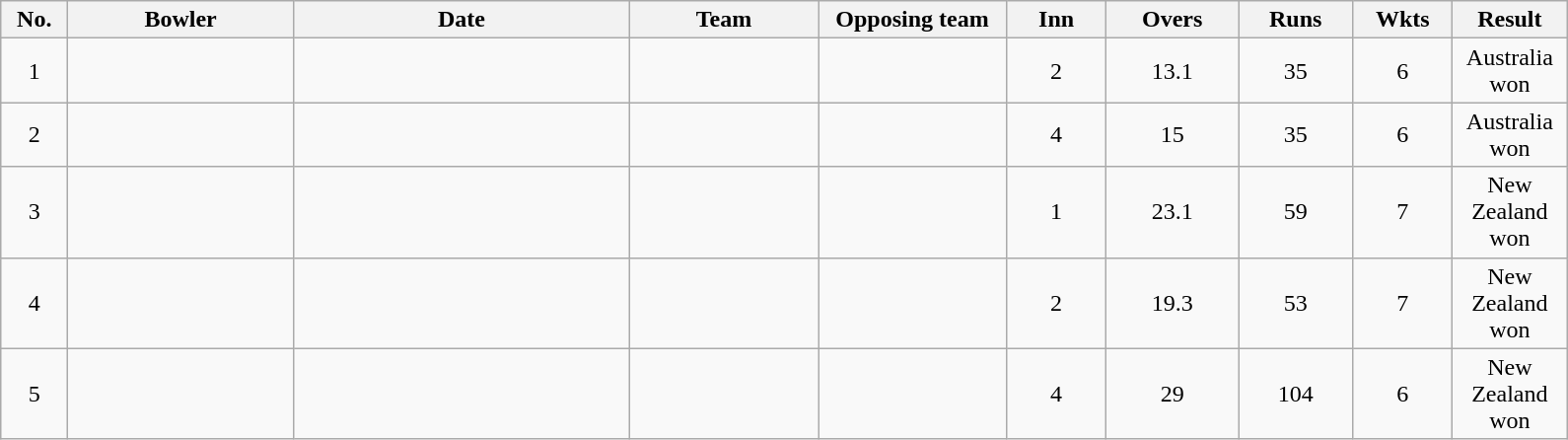<table class="wikitable sortable" style="font-size: 100%">
<tr align=center>
<th scope="col" width="38">No.</th>
<th scope="col" width="145">Bowler</th>
<th scope="col" width="220">Date</th>
<th scope="col" width="120">Team</th>
<th scope="col" width="120">Opposing team</th>
<th scope="col" width="60">Inn</th>
<th scope="col" width="82">Overs</th>
<th scope="col" width="70">Runs</th>
<th scope="col" width="60">Wkts</th>
<th scope="col" width="70">Result</th>
</tr>
<tr align="center">
<td scope="row">1</td>
<td></td>
<td></td>
<td></td>
<td></td>
<td>2</td>
<td>13.1</td>
<td>35</td>
<td>6</td>
<td>Australia won</td>
</tr>
<tr align="center">
<td scope="row">2</td>
<td></td>
<td></td>
<td></td>
<td></td>
<td>4</td>
<td>15</td>
<td>35</td>
<td>6</td>
<td>Australia won</td>
</tr>
<tr align="center">
<td scope="row">3</td>
<td></td>
<td></td>
<td></td>
<td></td>
<td>1</td>
<td>23.1</td>
<td>59</td>
<td>7</td>
<td>New Zealand won</td>
</tr>
<tr align="center">
<td scope="row">4</td>
<td></td>
<td></td>
<td></td>
<td></td>
<td>2</td>
<td>19.3</td>
<td>53</td>
<td>7</td>
<td>New Zealand won</td>
</tr>
<tr align="center">
<td scope="row">5</td>
<td></td>
<td></td>
<td></td>
<td></td>
<td>4</td>
<td>29</td>
<td>104</td>
<td>6</td>
<td>New Zealand won</td>
</tr>
</table>
